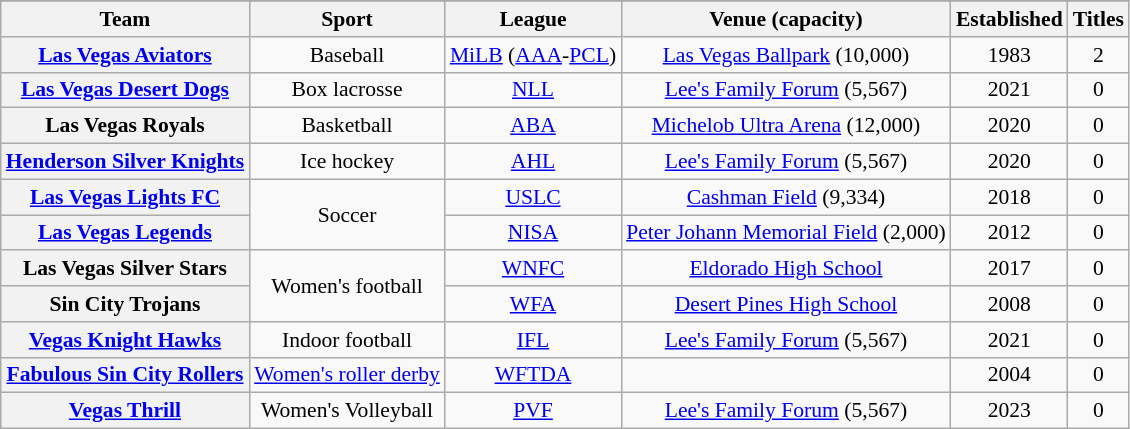<table class="wikitable" style="font-size: 90%;" |>
<tr>
</tr>
<tr align="center">
<th>Team</th>
<th>Sport</th>
<th>League</th>
<th>Venue (capacity)</th>
<th>Established</th>
<th>Titles</th>
</tr>
<tr style="text-align:center;">
<th><a href='#'>Las Vegas Aviators</a></th>
<td>Baseball</td>
<td><a href='#'>MiLB</a> (<a href='#'>AAA</a>-<a href='#'>PCL</a>)</td>
<td><a href='#'>Las Vegas Ballpark</a> (10,000)</td>
<td style="text-align:center;">1983</td>
<td style="text-align:center;">2</td>
</tr>
<tr style="text-align:center;">
<th><a href='#'>Las Vegas Desert Dogs</a></th>
<td>Box lacrosse</td>
<td><a href='#'>NLL</a></td>
<td><a href='#'>Lee's Family Forum</a> (5,567)</td>
<td rowspan="1" style="text-align:center;">2021</td>
<td style="text-align:center;">0</td>
</tr>
<tr style="text-align:center;">
<th>Las Vegas Royals</th>
<td>Basketball</td>
<td><a href='#'>ABA</a></td>
<td><a href='#'>Michelob Ultra Arena</a> (12,000)</td>
<td>2020</td>
<td style="text-align:center;">0</td>
</tr>
<tr style="text-align:center;">
<th><a href='#'>Henderson Silver Knights</a></th>
<td>Ice hockey</td>
<td><a href='#'>AHL</a></td>
<td><a href='#'>Lee's Family Forum</a> (5,567)</td>
<td style="text-align:center;">2020</td>
<td style="text-align:center;">0</td>
</tr>
<tr style="text-align:center;">
<th><a href='#'>Las Vegas Lights FC</a></th>
<td rowspan="2" style="text-align:center;">Soccer</td>
<td><a href='#'>USLC</a></td>
<td><a href='#'>Cashman Field</a> (9,334)</td>
<td style="text-align:center;">2018</td>
<td style="text-align:center;">0</td>
</tr>
<tr style="text-align:center;">
<th><a href='#'>Las Vegas Legends</a></th>
<td style="text-align:center;"><a href='#'>NISA</a></td>
<td style="text-align:center;"><a href='#'>Peter Johann Memorial Field</a> (2,000)</td>
<td style="text-align:center;">2012</td>
<td style="text-align:center;">0</td>
</tr>
<tr>
<th>Las Vegas Silver Stars</th>
<td rowspan="2" style="text-align:center;">Women's football</td>
<td style="text-align:center;"><a href='#'>WNFC</a></td>
<td style="text-align:center;"><a href='#'>Eldorado High School</a></td>
<td style="text-align:center;">2017</td>
<td style="text-align:center;">0</td>
</tr>
<tr style="text-align:center;">
<th>Sin City Trojans</th>
<td><a href='#'>WFA</a></td>
<td><a href='#'>Desert Pines High School</a></td>
<td>2008</td>
<td style="text-align:center;">0</td>
</tr>
<tr style="text-align:center;">
<th><a href='#'>Vegas Knight Hawks</a></th>
<td>Indoor football</td>
<td><a href='#'>IFL</a></td>
<td><a href='#'>Lee's Family Forum</a> (5,567)</td>
<td style="text-align:center;" rowspan=1>2021</td>
<td style="text-align:center;">0</td>
</tr>
<tr>
<th><a href='#'>Fabulous Sin City Rollers</a></th>
<td style="text-align:center;"><a href='#'>Women's roller derby</a></td>
<td style="text-align:center;"><a href='#'>WFTDA</a></td>
<td></td>
<td style="text-align:center;">2004</td>
<td style="text-align:center;">0</td>
</tr>
<tr style="text-align:center;">
<th><a href='#'>Vegas Thrill</a></th>
<td>Women's Volleyball</td>
<td><a href='#'>PVF</a></td>
<td><a href='#'>Lee's Family Forum</a> (5,567)</td>
<td>2023</td>
<td>0</td>
</tr>
</table>
